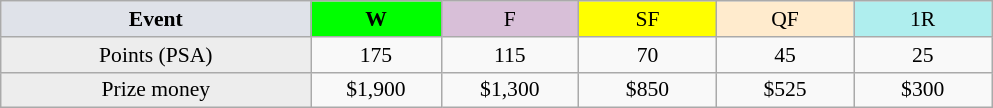<table class=wikitable style=font-size:90%;text-align:center>
<tr>
<td width=200 colspan=1 bgcolor=#dfe2e9><strong>Event</strong></td>
<td width=80 bgcolor=lime><strong>W</strong></td>
<td width=85 bgcolor=#D8BFD8>F</td>
<td width=85 bgcolor=#FFFF00>SF</td>
<td width=85 bgcolor=#ffebcd>QF</td>
<td width=85 bgcolor=#afeeee>1R</td>
</tr>
<tr>
<td bgcolor=#EDEDED>Points (PSA)</td>
<td>175</td>
<td>115</td>
<td>70</td>
<td>45</td>
<td>25</td>
</tr>
<tr>
<td bgcolor=#EDEDED>Prize money</td>
<td>$1,900</td>
<td>$1,300</td>
<td>$850</td>
<td>$525</td>
<td>$300</td>
</tr>
</table>
